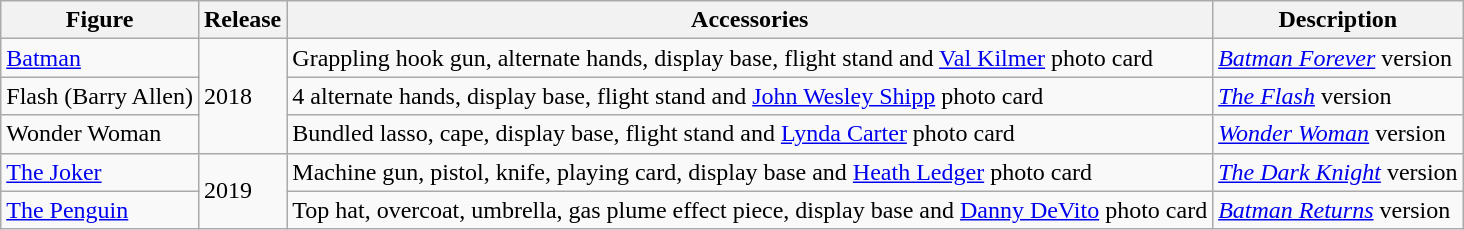<table class="wikitable">
<tr>
<th scope="col">Figure</th>
<th scope="col">Release</th>
<th scope="col">Accessories</th>
<th scope="col">Description</th>
</tr>
<tr>
<td><a href='#'>Batman</a></td>
<td rowspan=3>2018</td>
<td>Grappling hook gun, alternate hands, display base, flight stand and <a href='#'>Val Kilmer</a> photo card</td>
<td><em><a href='#'>Batman Forever</a></em> version</td>
</tr>
<tr>
<td>Flash (Barry Allen)</td>
<td>4 alternate hands, display base, flight stand and <a href='#'>John Wesley Shipp</a> photo card</td>
<td><em><a href='#'>The Flash</a></em> version</td>
</tr>
<tr>
<td>Wonder Woman</td>
<td>Bundled lasso, cape, display base, flight stand and <a href='#'>Lynda Carter</a> photo card</td>
<td><em><a href='#'>Wonder Woman</a></em> version</td>
</tr>
<tr>
<td><a href='#'>The Joker</a></td>
<td rowspan=2>2019</td>
<td>Machine gun, pistol, knife, playing card, display base and <a href='#'>Heath Ledger</a> photo card</td>
<td><em><a href='#'>The Dark Knight</a></em> version</td>
</tr>
<tr>
<td><a href='#'>The Penguin</a></td>
<td>Top hat, overcoat, umbrella, gas plume effect piece, display base and <a href='#'>Danny DeVito</a> photo card</td>
<td><em><a href='#'>Batman Returns</a></em> version</td>
</tr>
</table>
